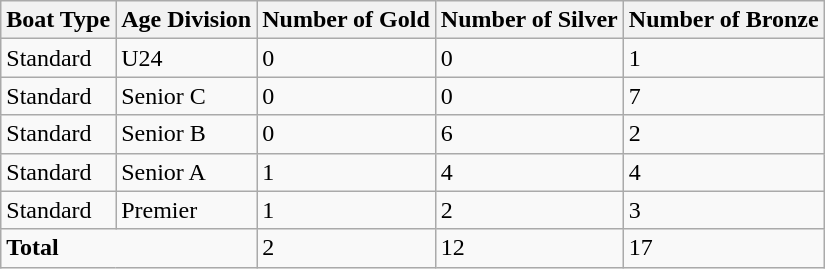<table class="wikitable sortable">
<tr>
<th>Boat Type</th>
<th>Age Division</th>
<th>Number of Gold</th>
<th>Number of Silver</th>
<th>Number of Bronze</th>
</tr>
<tr>
<td>Standard</td>
<td>U24</td>
<td>0</td>
<td>0</td>
<td>1</td>
</tr>
<tr>
<td>Standard</td>
<td>Senior C</td>
<td>0</td>
<td>0</td>
<td>7</td>
</tr>
<tr>
<td>Standard</td>
<td>Senior B</td>
<td>0</td>
<td>6</td>
<td>2</td>
</tr>
<tr>
<td>Standard</td>
<td>Senior A</td>
<td>1</td>
<td>4</td>
<td>4</td>
</tr>
<tr>
<td>Standard</td>
<td>Premier</td>
<td>1</td>
<td>2</td>
<td>3</td>
</tr>
<tr>
<td colspan="2"><strong>Total</strong></td>
<td>2</td>
<td>12</td>
<td>17</td>
</tr>
</table>
